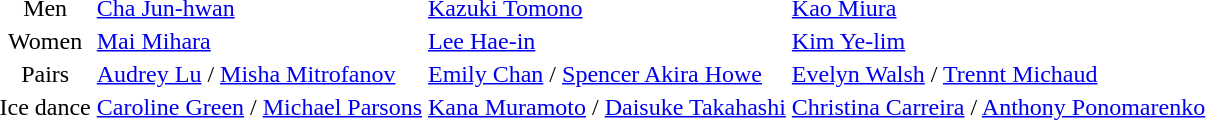<table>
<tr>
<td align=center>Men</td>
<td> <a href='#'>Cha Jun-hwan</a></td>
<td> <a href='#'>Kazuki Tomono</a></td>
<td> <a href='#'>Kao Miura</a></td>
</tr>
<tr>
<td align=center>Women</td>
<td> <a href='#'>Mai Mihara</a></td>
<td> <a href='#'>Lee Hae-in</a></td>
<td> <a href='#'>Kim Ye-lim</a></td>
</tr>
<tr>
<td align=center>Pairs</td>
<td> <a href='#'>Audrey Lu</a> / <a href='#'>Misha Mitrofanov</a></td>
<td> <a href='#'>Emily Chan</a> / <a href='#'>Spencer Akira Howe</a></td>
<td> <a href='#'>Evelyn Walsh</a> / <a href='#'>Trennt Michaud</a></td>
</tr>
<tr>
<td align=center>Ice dance</td>
<td> <a href='#'>Caroline Green</a> / <a href='#'>Michael Parsons</a></td>
<td> <a href='#'>Kana Muramoto</a> / <a href='#'>Daisuke Takahashi</a></td>
<td> <a href='#'>Christina Carreira</a> / <a href='#'>Anthony Ponomarenko</a></td>
</tr>
</table>
